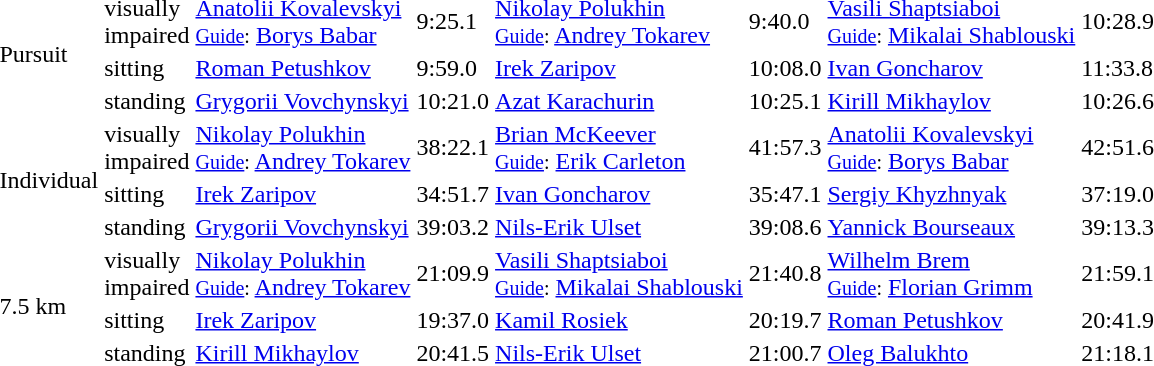<table>
<tr>
<td rowspan="3">Pursuit<br></td>
<td>visually <br>impaired</td>
<td><a href='#'>Anatolii Kovalevskyi</a><br><small><a href='#'>Guide</a>:</small> <a href='#'>Borys Babar</a><br><small></small></td>
<td>9:25.1</td>
<td><a href='#'>Nikolay Polukhin</a><br><small><a href='#'>Guide</a>:</small> <a href='#'>Andrey Tokarev</a><br><small></small></td>
<td>9:40.0</td>
<td><a href='#'>Vasili Shaptsiaboi</a><br><small><a href='#'>Guide</a>:</small> <a href='#'>Mikalai Shablouski</a><br><small></small></td>
<td>10:28.9</td>
</tr>
<tr>
<td>sitting</td>
<td><a href='#'>Roman Petushkov</a><br><small></small></td>
<td>9:59.0</td>
<td><a href='#'>Irek Zaripov</a><br><small></small></td>
<td>10:08.0</td>
<td><a href='#'>Ivan Goncharov</a><br><small></small></td>
<td>11:33.8</td>
</tr>
<tr>
<td>standing</td>
<td><a href='#'>Grygorii Vovchynskyi</a><br><small></small></td>
<td>10:21.0</td>
<td><a href='#'>Azat Karachurin</a><br><small></small></td>
<td>10:25.1</td>
<td><a href='#'>Kirill Mikhaylov</a><br><small></small></td>
<td>10:26.6</td>
</tr>
<tr>
<td rowspan="3">Individual<br></td>
<td>visually <br>impaired</td>
<td><a href='#'>Nikolay Polukhin</a><br><small><a href='#'>Guide</a>:</small> <a href='#'>Andrey Tokarev</a><br><small></small></td>
<td>38:22.1</td>
<td><a href='#'>Brian McKeever</a><br><small><a href='#'>Guide</a>:</small> <a href='#'>Erik Carleton</a><br><small></small></td>
<td>41:57.3</td>
<td><a href='#'>Anatolii Kovalevskyi</a><br><small><a href='#'>Guide</a>:</small> <a href='#'>Borys Babar</a><br><small></small></td>
<td>42:51.6</td>
</tr>
<tr>
<td>sitting</td>
<td><a href='#'>Irek Zaripov</a><br><small></small></td>
<td>34:51.7</td>
<td><a href='#'>Ivan Goncharov</a><br><small></small></td>
<td>35:47.1</td>
<td><a href='#'>Sergiy Khyzhnyak</a><br><small></small></td>
<td>37:19.0</td>
</tr>
<tr>
<td>standing</td>
<td><a href='#'>Grygorii Vovchynskyi</a><br><small></small></td>
<td>39:03.2</td>
<td><a href='#'>Nils-Erik Ulset</a><br><small></small></td>
<td>39:08.6</td>
<td><a href='#'>Yannick Bourseaux</a><br><small></small></td>
<td>39:13.3</td>
</tr>
<tr>
<td rowspan="3">7.5 km<br></td>
<td>visually <br>impaired</td>
<td><a href='#'>Nikolay Polukhin</a><br><small><a href='#'>Guide</a>:</small> <a href='#'>Andrey Tokarev</a><br><small></small></td>
<td>21:09.9</td>
<td><a href='#'>Vasili Shaptsiaboi</a><br><small><a href='#'>Guide</a>:</small> <a href='#'>Mikalai Shablouski</a><br><small></small></td>
<td>21:40.8</td>
<td><a href='#'>Wilhelm Brem</a><br><small><a href='#'>Guide</a>:</small> <a href='#'>Florian Grimm</a><br><small></small></td>
<td>21:59.1</td>
</tr>
<tr>
<td>sitting</td>
<td><a href='#'>Irek Zaripov</a><br><small></small></td>
<td>19:37.0</td>
<td><a href='#'>Kamil Rosiek</a><br><small></small></td>
<td>20:19.7</td>
<td><a href='#'>Roman Petushkov</a><br><small></small></td>
<td>20:41.9</td>
</tr>
<tr>
<td>standing</td>
<td><a href='#'>Kirill Mikhaylov</a><br><small></small></td>
<td>20:41.5</td>
<td><a href='#'>Nils-Erik Ulset</a><br><small></small></td>
<td>21:00.7</td>
<td><a href='#'>Oleg Balukhto</a><br><small></small></td>
<td>21:18.1</td>
</tr>
</table>
